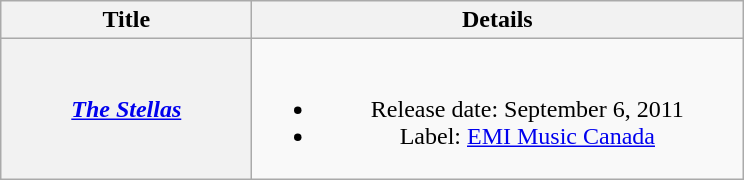<table class="wikitable plainrowheaders" style="text-align:center;">
<tr>
<th style="width:10em;">Title</th>
<th style="width:20em;">Details</th>
</tr>
<tr>
<th scope="row"><em><a href='#'>The Stellas</a></em></th>
<td><br><ul><li>Release date: September 6, 2011</li><li>Label: <a href='#'>EMI Music Canada</a></li></ul></td>
</tr>
</table>
